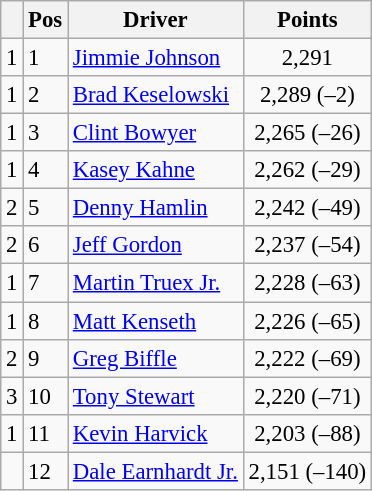<table class="sortable wikitable " style="font-size: 95%;">
<tr>
<th></th>
<th>Pos</th>
<th>Driver</th>
<th>Points</th>
</tr>
<tr>
<td align="left"> 1</td>
<td>1</td>
<td><a href='#'>Jimmie Johnson</a></td>
<td style="text-align:center;">2,291</td>
</tr>
<tr>
<td align="left"> 1</td>
<td>2</td>
<td><a href='#'>Brad Keselowski</a></td>
<td style="text-align:center;">2,289 (–2)</td>
</tr>
<tr>
<td align="left"> 1</td>
<td>3</td>
<td><a href='#'>Clint Bowyer</a></td>
<td style="text-align:center;">2,265 (–26)</td>
</tr>
<tr>
<td align="left"> 1</td>
<td>4</td>
<td><a href='#'>Kasey Kahne</a></td>
<td style="text-align:center;">2,262 (–29)</td>
</tr>
<tr>
<td align="left"> 2</td>
<td>5</td>
<td><a href='#'>Denny Hamlin</a></td>
<td style="text-align:center;">2,242 (–49)</td>
</tr>
<tr>
<td align="left"> 2</td>
<td>6</td>
<td><a href='#'>Jeff Gordon</a></td>
<td style="text-align:center;">2,237 (–54)</td>
</tr>
<tr>
<td align="left"> 1</td>
<td>7</td>
<td><a href='#'>Martin Truex Jr.</a></td>
<td style="text-align:center;">2,228 (–63)</td>
</tr>
<tr>
<td align="left"> 1</td>
<td>8</td>
<td><a href='#'>Matt Kenseth</a></td>
<td style="text-align:center;">2,226 (–65)</td>
</tr>
<tr>
<td align="left"> 2</td>
<td>9</td>
<td><a href='#'>Greg Biffle</a></td>
<td style="text-align:center;">2,222 (–69)</td>
</tr>
<tr>
<td align="left"> 3</td>
<td>10</td>
<td><a href='#'>Tony Stewart</a></td>
<td style="text-align:center;">2,220 (–71)</td>
</tr>
<tr>
<td align="left"> 1</td>
<td>11</td>
<td><a href='#'>Kevin Harvick</a></td>
<td style="text-align:center;">2,203 (–88)</td>
</tr>
<tr>
<td align="left"></td>
<td>12</td>
<td><a href='#'>Dale Earnhardt Jr.</a></td>
<td style="text-align:center;">2,151 (–140)</td>
</tr>
</table>
